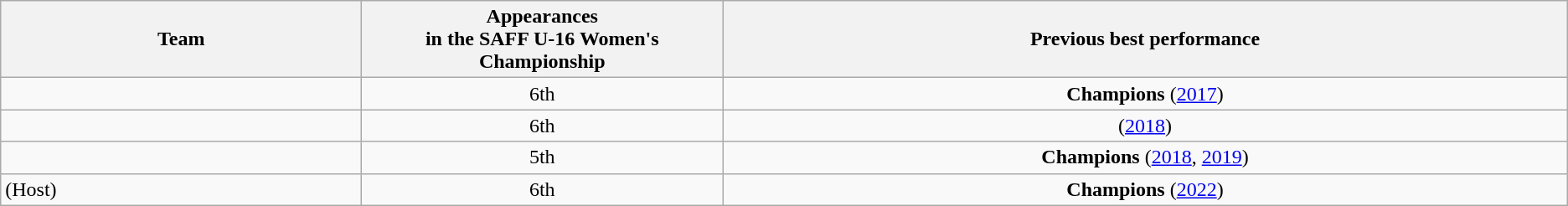<table class="wikitable">
<tr>
<th style="width:16.67%;">Team</th>
<th style="width:16.67%;">Appearances <br> in the SAFF U-16 Women's Championship</th>
<th width=39%>Previous best performance</th>
</tr>
<tr>
<td align="left"></td>
<td align=center>6th</td>
<td align=center><strong>Champions</strong> (<a href='#'>2017</a>)</td>
</tr>
<tr>
<td align="left"></td>
<td align=center>6th</td>
<td align=center>(<a href='#'>2018</a>)</td>
</tr>
<tr>
<td align="left"></td>
<td align=center>5th</td>
<td align=center><strong>Champions</strong> (<a href='#'>2018</a>, <a href='#'>2019</a>)</td>
</tr>
<tr>
<td align="left"> (Host)</td>
<td align=center>6th</td>
<td align=center><strong>Champions</strong> (<a href='#'>2022</a>)</td>
</tr>
</table>
